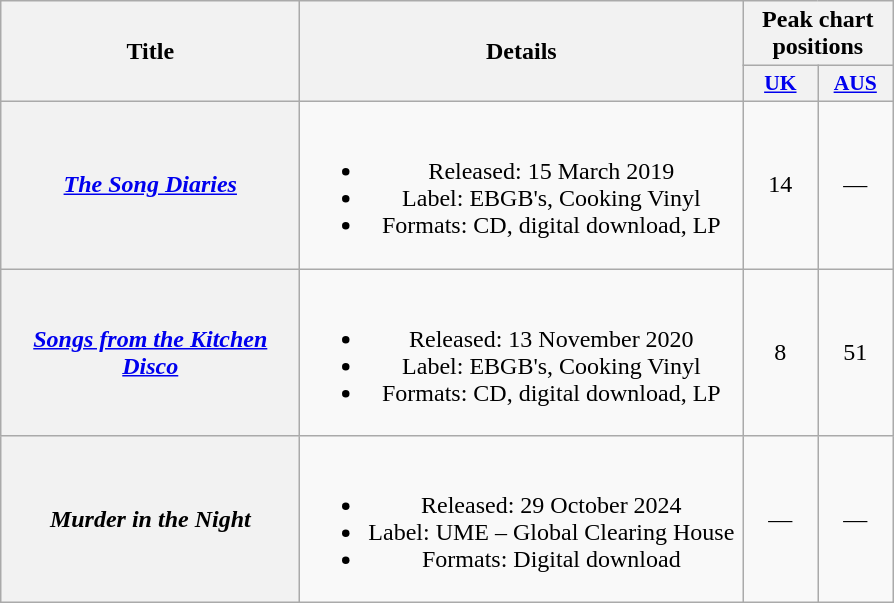<table class="wikitable plainrowheaders" style="text-align:center;">
<tr>
<th scope="col" rowspan="2" style="width:12em;">Title</th>
<th scope="col" rowspan="2" style="width:18em;">Details</th>
<th scope="col" colspan="2">Peak chart positions</th>
</tr>
<tr>
<th scope="col" style="width:3em;font-size:90%;"><a href='#'>UK</a><br></th>
<th scope="col" style="width:3em;font-size:90%;"><a href='#'>AUS</a><br></th>
</tr>
<tr>
<th scope="row"><em><a href='#'>The Song Diaries</a></em></th>
<td><br><ul><li>Released: 15 March 2019</li><li>Label: EBGB's, Cooking Vinyl</li><li>Formats: CD, digital download, LP</li></ul></td>
<td>14</td>
<td>—</td>
</tr>
<tr>
<th scope="row"><em><a href='#'>Songs from the Kitchen Disco</a></em></th>
<td><br><ul><li>Released: 13 November 2020</li><li>Label: EBGB's, Cooking Vinyl</li><li>Formats: CD, digital download, LP</li></ul></td>
<td>8</td>
<td>51</td>
</tr>
<tr>
<th scope="row"><em>Murder in the Night</em></th>
<td><br><ul><li>Released: 29 October 2024</li><li>Label: UME – Global Clearing House</li><li>Formats: Digital download</li></ul></td>
<td>—</td>
<td>—</td>
</tr>
</table>
